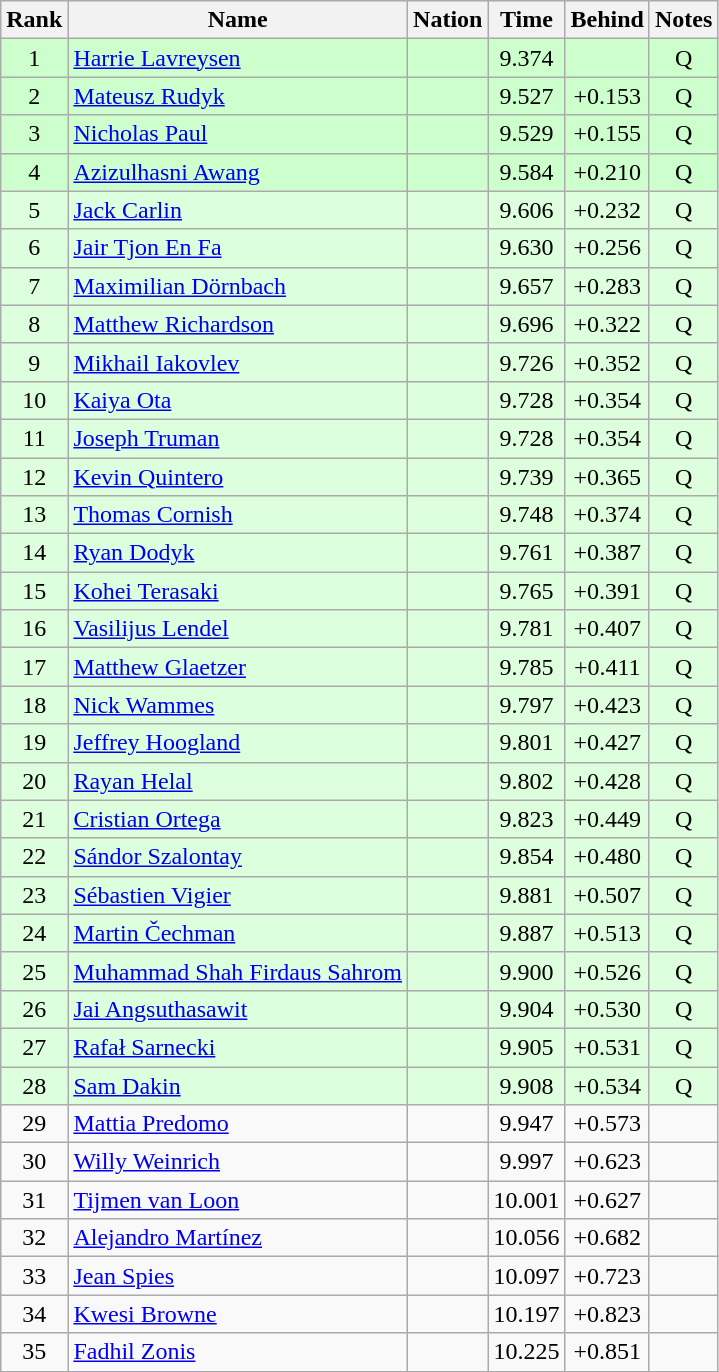<table class="wikitable sortable" style="text-align:center">
<tr>
<th>Rank</th>
<th>Name</th>
<th>Nation</th>
<th>Time</th>
<th>Behind</th>
<th>Notes</th>
</tr>
<tr bgcolor=ccffcc>
<td>1</td>
<td align=left><a href='#'>Harrie Lavreysen</a></td>
<td align=left></td>
<td>9.374</td>
<td></td>
<td>Q</td>
</tr>
<tr bgcolor=ccffcc>
<td>2</td>
<td align=left><a href='#'>Mateusz Rudyk</a></td>
<td align=left></td>
<td>9.527</td>
<td>+0.153</td>
<td>Q</td>
</tr>
<tr bgcolor=ccffcc>
<td>3</td>
<td align=left><a href='#'>Nicholas Paul</a></td>
<td align=left></td>
<td>9.529</td>
<td>+0.155</td>
<td>Q</td>
</tr>
<tr bgcolor=ccffcc>
<td>4</td>
<td align=left><a href='#'>Azizulhasni Awang</a></td>
<td align=left></td>
<td>9.584</td>
<td>+0.210</td>
<td>Q</td>
</tr>
<tr bgcolor=ddffdd>
<td>5</td>
<td align=left><a href='#'>Jack Carlin</a></td>
<td align=left></td>
<td>9.606</td>
<td>+0.232</td>
<td>Q</td>
</tr>
<tr bgcolor=ddffdd>
<td>6</td>
<td align=left><a href='#'>Jair Tjon En Fa</a></td>
<td align=left></td>
<td>9.630</td>
<td>+0.256</td>
<td>Q</td>
</tr>
<tr bgcolor=ddffdd>
<td>7</td>
<td align=left><a href='#'>Maximilian Dörnbach</a></td>
<td align=left></td>
<td>9.657</td>
<td>+0.283</td>
<td>Q</td>
</tr>
<tr bgcolor=ddffdd>
<td>8</td>
<td align=left><a href='#'>Matthew Richardson</a></td>
<td align=left></td>
<td>9.696</td>
<td>+0.322</td>
<td>Q</td>
</tr>
<tr bgcolor=ddffdd>
<td>9</td>
<td align=left><a href='#'>Mikhail Iakovlev</a></td>
<td align=left></td>
<td>9.726</td>
<td>+0.352</td>
<td>Q</td>
</tr>
<tr bgcolor=ddffdd>
<td>10</td>
<td align=left><a href='#'>Kaiya Ota</a></td>
<td align=left></td>
<td>9.728</td>
<td>+0.354</td>
<td>Q</td>
</tr>
<tr bgcolor=ddffdd>
<td>11</td>
<td align=left><a href='#'>Joseph Truman</a></td>
<td align=left></td>
<td>9.728</td>
<td>+0.354</td>
<td>Q</td>
</tr>
<tr bgcolor=ddffdd>
<td>12</td>
<td align=left><a href='#'>Kevin Quintero</a></td>
<td align=left></td>
<td>9.739</td>
<td>+0.365</td>
<td>Q</td>
</tr>
<tr bgcolor=ddffdd>
<td>13</td>
<td align=left><a href='#'>Thomas Cornish</a></td>
<td align=left></td>
<td>9.748</td>
<td>+0.374</td>
<td>Q</td>
</tr>
<tr bgcolor=ddffdd>
<td>14</td>
<td align=left><a href='#'>Ryan Dodyk</a></td>
<td align=left></td>
<td>9.761</td>
<td>+0.387</td>
<td>Q</td>
</tr>
<tr bgcolor=ddffdd>
<td>15</td>
<td align=left><a href='#'>Kohei Terasaki</a></td>
<td align=left></td>
<td>9.765</td>
<td>+0.391</td>
<td>Q</td>
</tr>
<tr bgcolor=ddffdd>
<td>16</td>
<td align=left><a href='#'>Vasilijus Lendel</a></td>
<td align=left></td>
<td>9.781</td>
<td>+0.407</td>
<td>Q</td>
</tr>
<tr bgcolor=ddffdd>
<td>17</td>
<td align=left><a href='#'>Matthew Glaetzer</a></td>
<td align=left></td>
<td>9.785</td>
<td>+0.411</td>
<td>Q</td>
</tr>
<tr bgcolor=ddffdd>
<td>18</td>
<td align=left><a href='#'>Nick Wammes</a></td>
<td align=left></td>
<td>9.797</td>
<td>+0.423</td>
<td>Q</td>
</tr>
<tr bgcolor=ddffdd>
<td>19</td>
<td align=left><a href='#'>Jeffrey Hoogland</a></td>
<td align=left></td>
<td>9.801</td>
<td>+0.427</td>
<td>Q</td>
</tr>
<tr bgcolor=ddffdd>
<td>20</td>
<td align=left><a href='#'>Rayan Helal</a></td>
<td align=left></td>
<td>9.802</td>
<td>+0.428</td>
<td>Q</td>
</tr>
<tr bgcolor=ddffdd>
<td>21</td>
<td align=left><a href='#'>Cristian Ortega</a></td>
<td align=left></td>
<td>9.823</td>
<td>+0.449</td>
<td>Q</td>
</tr>
<tr bgcolor=ddffdd>
<td>22</td>
<td align=left><a href='#'>Sándor Szalontay</a></td>
<td align=left></td>
<td>9.854</td>
<td>+0.480</td>
<td>Q</td>
</tr>
<tr bgcolor=ddffdd>
<td>23</td>
<td align=left><a href='#'>Sébastien Vigier</a></td>
<td align=left></td>
<td>9.881</td>
<td>+0.507</td>
<td>Q</td>
</tr>
<tr bgcolor=ddffdd>
<td>24</td>
<td align=left><a href='#'>Martin Čechman</a></td>
<td align=left></td>
<td>9.887</td>
<td>+0.513</td>
<td>Q</td>
</tr>
<tr bgcolor=ddffdd>
<td>25</td>
<td align=left><a href='#'>Muhammad Shah Firdaus Sahrom</a></td>
<td align=left></td>
<td>9.900</td>
<td>+0.526</td>
<td>Q</td>
</tr>
<tr bgcolor=ddffdd>
<td>26</td>
<td align=left><a href='#'>Jai Angsuthasawit</a></td>
<td align=left></td>
<td>9.904</td>
<td>+0.530</td>
<td>Q</td>
</tr>
<tr bgcolor=ddffdd>
<td>27</td>
<td align=left><a href='#'>Rafał Sarnecki</a></td>
<td align=left></td>
<td>9.905</td>
<td>+0.531</td>
<td>Q</td>
</tr>
<tr bgcolor=ddffdd>
<td>28</td>
<td align=left><a href='#'>Sam Dakin</a></td>
<td align=left></td>
<td>9.908</td>
<td>+0.534</td>
<td>Q</td>
</tr>
<tr>
<td>29</td>
<td align=left><a href='#'>Mattia Predomo</a></td>
<td align=left></td>
<td>9.947</td>
<td>+0.573</td>
<td></td>
</tr>
<tr>
<td>30</td>
<td align=left><a href='#'>Willy Weinrich</a></td>
<td align=left></td>
<td>9.997</td>
<td>+0.623</td>
<td></td>
</tr>
<tr>
<td>31</td>
<td align=left><a href='#'>Tijmen van Loon</a></td>
<td align=left></td>
<td>10.001</td>
<td>+0.627</td>
<td></td>
</tr>
<tr>
<td>32</td>
<td align=left><a href='#'>Alejandro Martínez</a></td>
<td align=left></td>
<td>10.056</td>
<td>+0.682</td>
<td></td>
</tr>
<tr>
<td>33</td>
<td align=left><a href='#'>Jean Spies</a></td>
<td align=left></td>
<td>10.097</td>
<td>+0.723</td>
<td></td>
</tr>
<tr>
<td>34</td>
<td align=left><a href='#'>Kwesi Browne</a></td>
<td align=left></td>
<td>10.197</td>
<td>+0.823</td>
<td></td>
</tr>
<tr>
<td>35</td>
<td align=left><a href='#'>Fadhil Zonis</a></td>
<td align=left></td>
<td>10.225</td>
<td>+0.851</td>
<td></td>
</tr>
</table>
